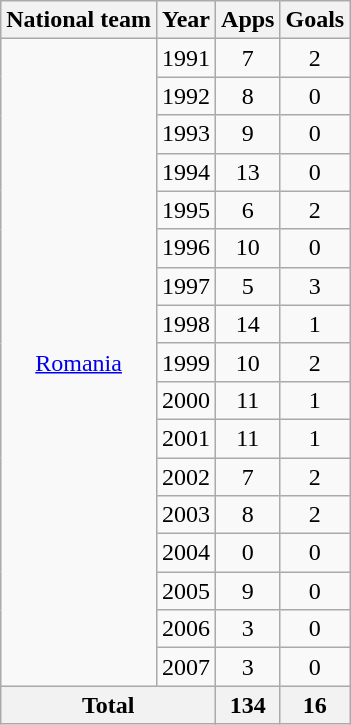<table class="wikitable" style="text-align:center">
<tr>
<th>National team</th>
<th>Year</th>
<th>Apps</th>
<th>Goals</th>
</tr>
<tr>
<td rowspan="17"><a href='#'>Romania</a></td>
<td>1991</td>
<td>7</td>
<td>2</td>
</tr>
<tr>
<td>1992</td>
<td>8</td>
<td>0</td>
</tr>
<tr>
<td>1993</td>
<td>9</td>
<td>0</td>
</tr>
<tr>
<td>1994</td>
<td>13</td>
<td>0</td>
</tr>
<tr>
<td>1995</td>
<td>6</td>
<td>2</td>
</tr>
<tr>
<td>1996</td>
<td>10</td>
<td>0</td>
</tr>
<tr>
<td>1997</td>
<td>5</td>
<td>3</td>
</tr>
<tr>
<td>1998</td>
<td>14</td>
<td>1</td>
</tr>
<tr>
<td>1999</td>
<td>10</td>
<td>2</td>
</tr>
<tr>
<td>2000</td>
<td>11</td>
<td>1</td>
</tr>
<tr>
<td>2001</td>
<td>11</td>
<td>1</td>
</tr>
<tr>
<td>2002</td>
<td>7</td>
<td>2</td>
</tr>
<tr>
<td>2003</td>
<td>8</td>
<td>2</td>
</tr>
<tr>
<td>2004</td>
<td>0</td>
<td>0</td>
</tr>
<tr>
<td>2005</td>
<td>9</td>
<td>0</td>
</tr>
<tr>
<td>2006</td>
<td>3</td>
<td>0</td>
</tr>
<tr>
<td>2007</td>
<td>3</td>
<td>0</td>
</tr>
<tr>
<th colspan="2">Total</th>
<th>134</th>
<th>16</th>
</tr>
</table>
